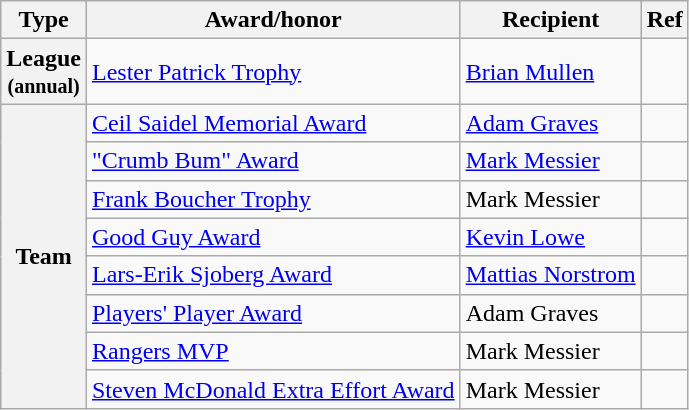<table class="wikitable">
<tr>
<th scope="col">Type</th>
<th scope="col">Award/honor</th>
<th scope="col">Recipient</th>
<th scope="col">Ref</th>
</tr>
<tr>
<th scope="row">League<br><small>(annual)</small></th>
<td><a href='#'>Lester Patrick Trophy</a></td>
<td><a href='#'>Brian Mullen</a></td>
<td></td>
</tr>
<tr>
<th scope="row" rowspan="8">Team</th>
<td><a href='#'>Ceil Saidel Memorial Award</a></td>
<td><a href='#'>Adam Graves</a></td>
<td></td>
</tr>
<tr>
<td><a href='#'>"Crumb Bum" Award</a></td>
<td><a href='#'>Mark Messier</a></td>
<td></td>
</tr>
<tr>
<td><a href='#'>Frank Boucher Trophy</a></td>
<td>Mark Messier</td>
<td></td>
</tr>
<tr>
<td><a href='#'>Good Guy Award</a></td>
<td><a href='#'>Kevin Lowe</a></td>
<td></td>
</tr>
<tr>
<td><a href='#'>Lars-Erik Sjoberg Award</a></td>
<td><a href='#'>Mattias Norstrom</a></td>
<td></td>
</tr>
<tr>
<td><a href='#'>Players' Player Award</a></td>
<td>Adam Graves</td>
<td></td>
</tr>
<tr>
<td><a href='#'>Rangers MVP</a></td>
<td>Mark Messier</td>
<td></td>
</tr>
<tr>
<td><a href='#'>Steven McDonald Extra Effort Award</a></td>
<td>Mark Messier</td>
<td></td>
</tr>
</table>
